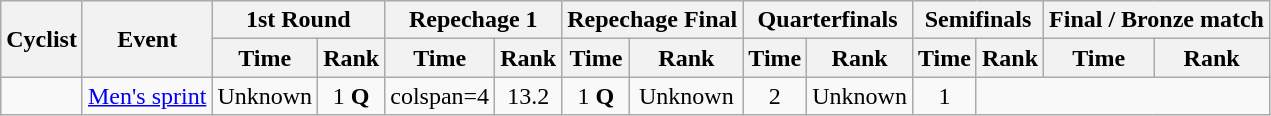<table class="wikitable sortable" style=text-align:center>
<tr>
<th rowspan=2>Cyclist</th>
<th rowspan=2>Event</th>
<th colspan=2>1st Round</th>
<th colspan=2>Repechage 1</th>
<th colspan=2>Repechage Final</th>
<th colspan=2>Quarterfinals</th>
<th colspan=2>Semifinals</th>
<th colspan=2>Final / Bronze match</th>
</tr>
<tr>
<th>Time</th>
<th>Rank</th>
<th>Time</th>
<th>Rank</th>
<th>Time</th>
<th>Rank</th>
<th>Time</th>
<th>Rank</th>
<th>Time</th>
<th>Rank</th>
<th>Time</th>
<th>Rank</th>
</tr>
<tr>
<td align=left><strong></strong></td>
<td align=left><a href='#'>Men's sprint</a></td>
<td>Unknown</td>
<td>1 <strong>Q</strong></td>
<td>colspan=4 </td>
<td>13.2</td>
<td>1 <strong>Q</strong></td>
<td>Unknown</td>
<td>2</td>
<td>Unknown</td>
<td>1 </td>
</tr>
</table>
